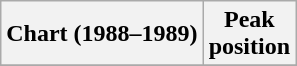<table class="wikitable sortable">
<tr>
<th align="left">Chart (1988–1989)</th>
<th align="center">Peak<br>position</th>
</tr>
<tr>
</tr>
</table>
